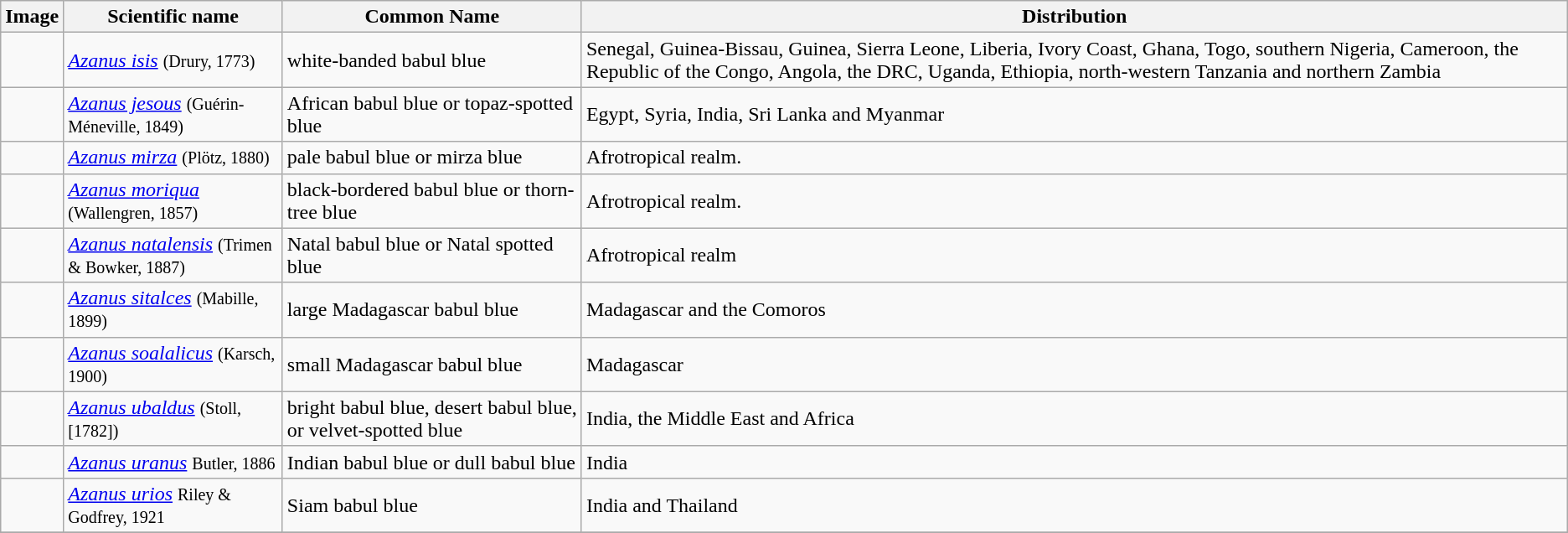<table class="wikitable">
<tr>
<th>Image</th>
<th>Scientific name</th>
<th>Common Name</th>
<th>Distribution</th>
</tr>
<tr>
<td></td>
<td><em><a href='#'>Azanus isis</a></em> <small>(Drury, 1773)</small></td>
<td>white-banded babul blue</td>
<td>Senegal, Guinea-Bissau, Guinea, Sierra Leone, Liberia, Ivory Coast, Ghana, Togo, southern Nigeria, Cameroon, the Republic of the Congo, Angola, the DRC, Uganda, Ethiopia, north-western Tanzania and northern Zambia</td>
</tr>
<tr>
<td></td>
<td><em><a href='#'>Azanus jesous</a></em> <small>(Guérin-Méneville, 1849)</small></td>
<td>African babul blue or topaz-spotted blue</td>
<td>Egypt, Syria, India, Sri Lanka and Myanmar</td>
</tr>
<tr>
<td></td>
<td><em><a href='#'>Azanus mirza</a></em> <small>(Plötz, 1880)</small></td>
<td>pale babul blue or mirza blue</td>
<td>Afrotropical realm.</td>
</tr>
<tr>
<td></td>
<td><em><a href='#'>Azanus moriqua</a></em> <small>(Wallengren, 1857)</small></td>
<td>black-bordered babul blue or thorn-tree blue</td>
<td>Afrotropical realm.</td>
</tr>
<tr>
<td></td>
<td><em><a href='#'>Azanus natalensis</a></em> <small>(Trimen & Bowker, 1887)</small></td>
<td>Natal babul blue or Natal spotted blue</td>
<td>Afrotropical realm</td>
</tr>
<tr>
<td></td>
<td><em><a href='#'>Azanus sitalces</a></em> <small>(Mabille, 1899)</small></td>
<td>large Madagascar babul blue</td>
<td>Madagascar and the Comoros</td>
</tr>
<tr>
<td></td>
<td><em><a href='#'>Azanus soalalicus</a></em> <small>(Karsch, 1900)</small></td>
<td>small Madagascar babul blue</td>
<td>Madagascar</td>
</tr>
<tr>
<td></td>
<td><em><a href='#'>Azanus ubaldus</a></em> <small>(Stoll, [1782])</small></td>
<td>bright babul blue, desert babul blue, or velvet-spotted blue</td>
<td>India, the Middle East and Africa</td>
</tr>
<tr>
<td></td>
<td><em><a href='#'>Azanus uranus</a></em> <small>Butler, 1886</small></td>
<td>Indian babul blue or dull babul blue</td>
<td>India</td>
</tr>
<tr>
<td></td>
<td><em><a href='#'>Azanus urios</a></em> <small>Riley & Godfrey, 1921</small></td>
<td>Siam babul blue</td>
<td>India and Thailand</td>
</tr>
<tr>
</tr>
</table>
